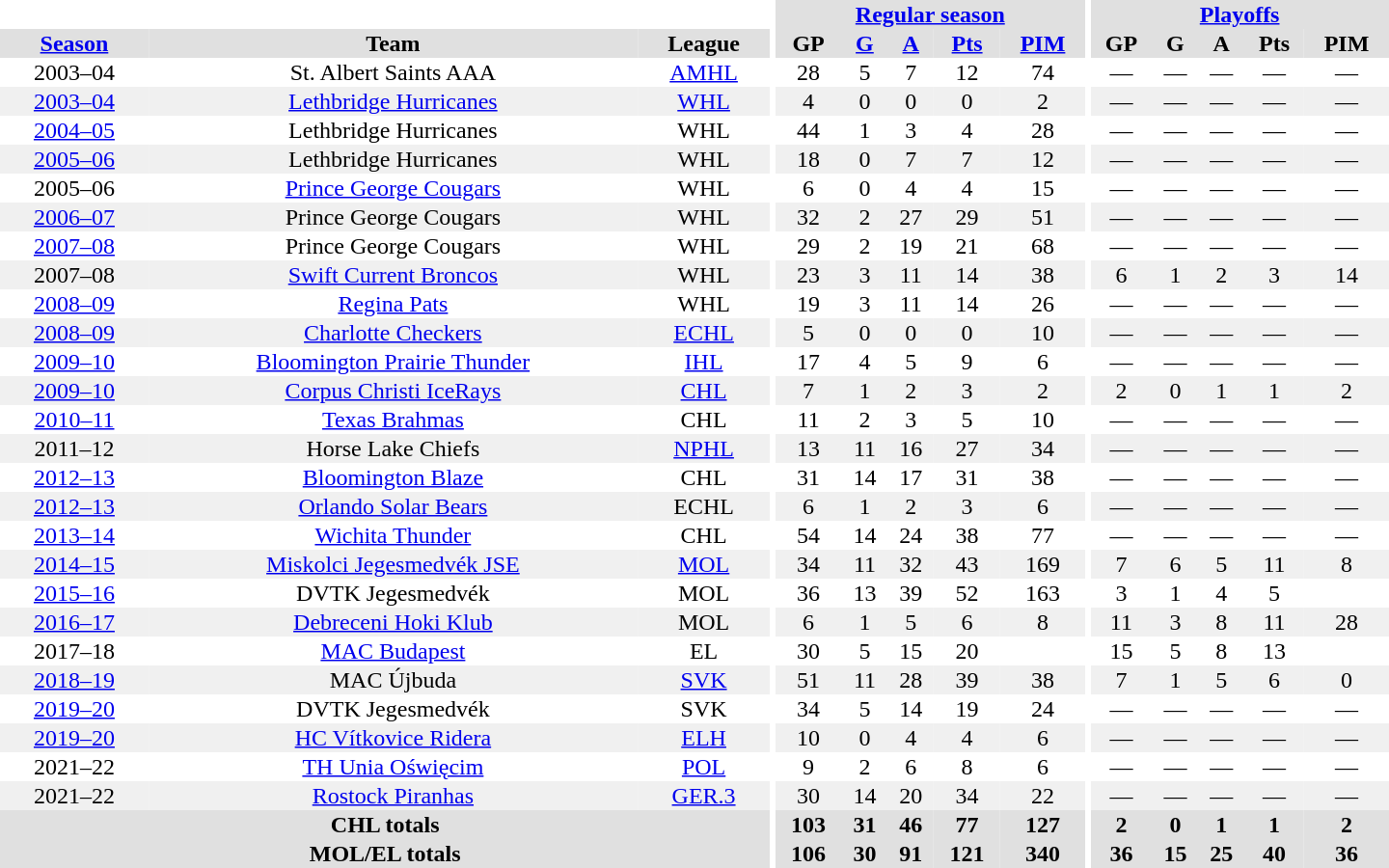<table border="0" cellpadding="1" cellspacing="0" style="text-align:center; width:60em">
<tr bgcolor="#e0e0e0">
<th colspan="3" bgcolor="#ffffff"></th>
<th rowspan="99" bgcolor="#ffffff"></th>
<th colspan="5"><a href='#'>Regular season</a></th>
<th rowspan="99" bgcolor="#ffffff"></th>
<th colspan="5"><a href='#'>Playoffs</a></th>
</tr>
<tr bgcolor="#e0e0e0">
<th><a href='#'>Season</a></th>
<th>Team</th>
<th>League</th>
<th>GP</th>
<th><a href='#'>G</a></th>
<th><a href='#'>A</a></th>
<th><a href='#'>Pts</a></th>
<th><a href='#'>PIM</a></th>
<th>GP</th>
<th>G</th>
<th>A</th>
<th>Pts</th>
<th>PIM</th>
</tr>
<tr>
<td>2003–04</td>
<td>St. Albert Saints AAA</td>
<td><a href='#'>AMHL</a></td>
<td>28</td>
<td>5</td>
<td>7</td>
<td>12</td>
<td>74</td>
<td>—</td>
<td>—</td>
<td>—</td>
<td>—</td>
<td>—</td>
</tr>
<tr bgcolor="#f0f0f0">
<td><a href='#'>2003–04</a></td>
<td><a href='#'>Lethbridge Hurricanes</a></td>
<td><a href='#'>WHL</a></td>
<td>4</td>
<td>0</td>
<td>0</td>
<td>0</td>
<td>2</td>
<td>—</td>
<td>—</td>
<td>—</td>
<td>—</td>
<td>—</td>
</tr>
<tr>
<td><a href='#'>2004–05</a></td>
<td>Lethbridge Hurricanes</td>
<td>WHL</td>
<td>44</td>
<td>1</td>
<td>3</td>
<td>4</td>
<td>28</td>
<td>—</td>
<td>—</td>
<td>—</td>
<td>—</td>
<td>—</td>
</tr>
<tr bgcolor="#f0f0f0">
<td><a href='#'>2005–06</a></td>
<td>Lethbridge Hurricanes</td>
<td>WHL</td>
<td>18</td>
<td>0</td>
<td>7</td>
<td>7</td>
<td>12</td>
<td>—</td>
<td>—</td>
<td>—</td>
<td>—</td>
<td>—</td>
</tr>
<tr>
<td>2005–06</td>
<td><a href='#'>Prince George Cougars</a></td>
<td>WHL</td>
<td>6</td>
<td>0</td>
<td>4</td>
<td>4</td>
<td>15</td>
<td>—</td>
<td>—</td>
<td>—</td>
<td>—</td>
<td>—</td>
</tr>
<tr bgcolor="#f0f0f0">
<td><a href='#'>2006–07</a></td>
<td>Prince George Cougars</td>
<td>WHL</td>
<td>32</td>
<td>2</td>
<td>27</td>
<td>29</td>
<td>51</td>
<td>—</td>
<td>—</td>
<td>—</td>
<td>—</td>
<td>—</td>
</tr>
<tr>
<td><a href='#'>2007–08</a></td>
<td>Prince George Cougars</td>
<td>WHL</td>
<td>29</td>
<td>2</td>
<td>19</td>
<td>21</td>
<td>68</td>
<td>—</td>
<td>—</td>
<td>—</td>
<td>—</td>
<td>—</td>
</tr>
<tr bgcolor="#f0f0f0">
<td>2007–08</td>
<td><a href='#'>Swift Current Broncos</a></td>
<td>WHL</td>
<td>23</td>
<td>3</td>
<td>11</td>
<td>14</td>
<td>38</td>
<td>6</td>
<td>1</td>
<td>2</td>
<td>3</td>
<td>14</td>
</tr>
<tr>
<td><a href='#'>2008–09</a></td>
<td><a href='#'>Regina Pats</a></td>
<td>WHL</td>
<td>19</td>
<td>3</td>
<td>11</td>
<td>14</td>
<td>26</td>
<td>—</td>
<td>—</td>
<td>—</td>
<td>—</td>
<td>—</td>
</tr>
<tr bgcolor="#f0f0f0">
<td><a href='#'>2008–09</a></td>
<td><a href='#'>Charlotte Checkers</a></td>
<td><a href='#'>ECHL</a></td>
<td>5</td>
<td>0</td>
<td>0</td>
<td>0</td>
<td>10</td>
<td>—</td>
<td>—</td>
<td>—</td>
<td>—</td>
<td>—</td>
</tr>
<tr>
<td><a href='#'>2009–10</a></td>
<td><a href='#'>Bloomington Prairie Thunder</a></td>
<td><a href='#'>IHL</a></td>
<td>17</td>
<td>4</td>
<td>5</td>
<td>9</td>
<td>6</td>
<td>—</td>
<td>—</td>
<td>—</td>
<td>—</td>
<td>—</td>
</tr>
<tr bgcolor="#f0f0f0">
<td><a href='#'>2009–10</a></td>
<td><a href='#'>Corpus Christi IceRays</a></td>
<td><a href='#'>CHL</a></td>
<td>7</td>
<td>1</td>
<td>2</td>
<td>3</td>
<td>2</td>
<td>2</td>
<td>0</td>
<td>1</td>
<td>1</td>
<td>2</td>
</tr>
<tr>
<td><a href='#'>2010–11</a></td>
<td><a href='#'>Texas Brahmas</a></td>
<td>CHL</td>
<td>11</td>
<td>2</td>
<td>3</td>
<td>5</td>
<td>10</td>
<td>—</td>
<td>—</td>
<td>—</td>
<td>—</td>
<td>—</td>
</tr>
<tr bgcolor="#f0f0f0">
<td>2011–12</td>
<td>Horse Lake Chiefs</td>
<td><a href='#'>NPHL</a></td>
<td>13</td>
<td>11</td>
<td>16</td>
<td>27</td>
<td>34</td>
<td>—</td>
<td>—</td>
<td>—</td>
<td>—</td>
<td>—</td>
</tr>
<tr>
<td><a href='#'>2012–13</a></td>
<td><a href='#'>Bloomington Blaze</a></td>
<td>CHL</td>
<td>31</td>
<td>14</td>
<td>17</td>
<td>31</td>
<td>38</td>
<td>—</td>
<td>—</td>
<td>—</td>
<td>—</td>
<td>—</td>
</tr>
<tr bgcolor="#f0f0f0">
<td><a href='#'>2012–13</a></td>
<td><a href='#'>Orlando Solar Bears</a></td>
<td>ECHL</td>
<td>6</td>
<td>1</td>
<td>2</td>
<td>3</td>
<td>6</td>
<td>—</td>
<td>—</td>
<td>—</td>
<td>—</td>
<td>—</td>
</tr>
<tr>
<td><a href='#'>2013–14</a></td>
<td><a href='#'>Wichita Thunder</a></td>
<td>CHL</td>
<td>54</td>
<td>14</td>
<td>24</td>
<td>38</td>
<td>77</td>
<td>—</td>
<td>—</td>
<td>—</td>
<td>—</td>
<td>—</td>
</tr>
<tr bgcolor="#f0f0f0">
<td><a href='#'>2014–15</a></td>
<td><a href='#'>Miskolci Jegesmedvék JSE</a></td>
<td><a href='#'>MOL</a></td>
<td>34</td>
<td>11</td>
<td>32</td>
<td>43</td>
<td>169</td>
<td>7</td>
<td>6</td>
<td>5</td>
<td>11</td>
<td>8</td>
</tr>
<tr>
<td><a href='#'>2015–16</a></td>
<td>DVTK Jegesmedvék</td>
<td>MOL</td>
<td>36</td>
<td>13</td>
<td>39</td>
<td>52</td>
<td>163</td>
<td>3</td>
<td>1</td>
<td>4</td>
<td>5</td>
<td></td>
</tr>
<tr bgcolor="#f0f0f0">
<td><a href='#'>2016–17</a></td>
<td><a href='#'>Debreceni Hoki Klub</a></td>
<td>MOL</td>
<td>6</td>
<td>1</td>
<td>5</td>
<td>6</td>
<td>8</td>
<td>11</td>
<td>3</td>
<td>8</td>
<td>11</td>
<td>28</td>
</tr>
<tr>
<td>2017–18</td>
<td><a href='#'>MAC Budapest</a></td>
<td>EL</td>
<td>30</td>
<td>5</td>
<td>15</td>
<td>20</td>
<td></td>
<td>15</td>
<td>5</td>
<td>8</td>
<td>13</td>
<td></td>
</tr>
<tr bgcolor="#f0f0f0">
<td><a href='#'>2018–19</a></td>
<td>MAC Újbuda</td>
<td><a href='#'>SVK</a></td>
<td>51</td>
<td>11</td>
<td>28</td>
<td>39</td>
<td>38</td>
<td>7</td>
<td>1</td>
<td>5</td>
<td>6</td>
<td>0</td>
</tr>
<tr>
<td><a href='#'>2019–20</a></td>
<td>DVTK Jegesmedvék</td>
<td>SVK</td>
<td>34</td>
<td>5</td>
<td>14</td>
<td>19</td>
<td>24</td>
<td>—</td>
<td>—</td>
<td>—</td>
<td>—</td>
<td>—</td>
</tr>
<tr bgcolor="#f0f0f0">
<td><a href='#'>2019–20</a></td>
<td><a href='#'>HC Vítkovice Ridera</a></td>
<td><a href='#'>ELH</a></td>
<td>10</td>
<td>0</td>
<td>4</td>
<td>4</td>
<td>6</td>
<td>—</td>
<td>—</td>
<td>—</td>
<td>—</td>
<td>—</td>
</tr>
<tr>
<td>2021–22</td>
<td><a href='#'>TH Unia Oświęcim</a></td>
<td><a href='#'>POL</a></td>
<td>9</td>
<td>2</td>
<td>6</td>
<td>8</td>
<td>6</td>
<td>—</td>
<td>—</td>
<td>—</td>
<td>—</td>
<td>—</td>
</tr>
<tr bgcolor="#f0f0f0">
<td>2021–22</td>
<td><a href='#'>Rostock Piranhas</a></td>
<td><a href='#'>GER.3</a></td>
<td>30</td>
<td>14</td>
<td>20</td>
<td>34</td>
<td>22</td>
<td>—</td>
<td>—</td>
<td>—</td>
<td>—</td>
<td>—</td>
</tr>
<tr bgcolor="#e0e0e0">
<th colspan="3">CHL totals</th>
<th>103</th>
<th>31</th>
<th>46</th>
<th>77</th>
<th>127</th>
<th>2</th>
<th>0</th>
<th>1</th>
<th>1</th>
<th>2</th>
</tr>
<tr bgcolor="#e0e0e0">
<th colspan="3">MOL/EL totals</th>
<th>106</th>
<th>30</th>
<th>91</th>
<th>121</th>
<th>340</th>
<th>36</th>
<th>15</th>
<th>25</th>
<th>40</th>
<th>36</th>
</tr>
</table>
